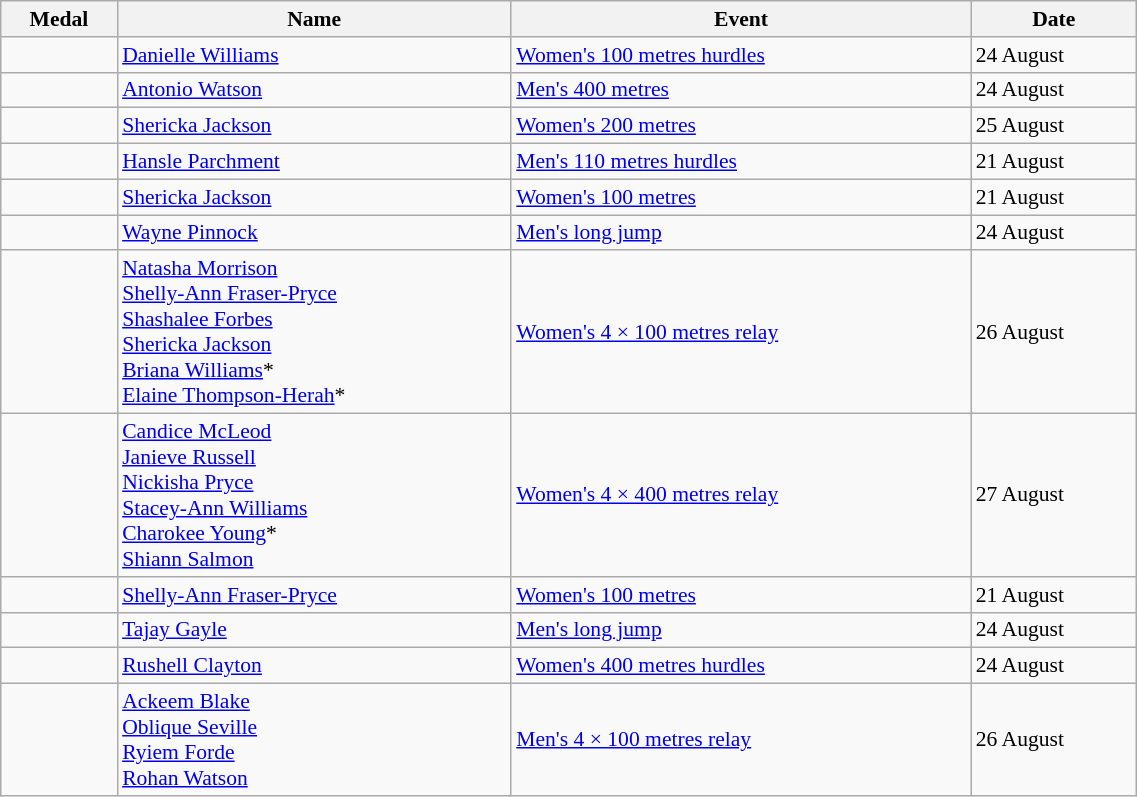<table class="wikitable" style="font-size:90%" width=60%>
<tr>
<th>Medal</th>
<th>Name</th>
<th>Event</th>
<th>Date</th>
</tr>
<tr>
<td></td>
<td><a href='#'>Danielle Williams</a></td>
<td><a href='#'>Women's 100 metres hurdles</a></td>
<td>24 August</td>
</tr>
<tr>
<td></td>
<td><a href='#'>Antonio Watson</a></td>
<td><a href='#'>Men's 400 metres</a></td>
<td>24 August</td>
</tr>
<tr>
<td></td>
<td><a href='#'>Shericka Jackson</a></td>
<td><a href='#'>Women's 200 metres</a></td>
<td>25 August</td>
</tr>
<tr>
<td></td>
<td><a href='#'>Hansle Parchment</a></td>
<td><a href='#'>Men's 110 metres hurdles</a></td>
<td>21 August</td>
</tr>
<tr>
<td></td>
<td><a href='#'>Shericka Jackson</a></td>
<td><a href='#'>Women's 100 metres</a></td>
<td>21 August</td>
</tr>
<tr>
<td></td>
<td><a href='#'>Wayne Pinnock</a></td>
<td><a href='#'>Men's long jump</a></td>
<td>24 August</td>
</tr>
<tr>
<td></td>
<td><a href='#'>Natasha Morrison</a><br><a href='#'>Shelly-Ann Fraser-Pryce</a><br><a href='#'>Shashalee Forbes</a><br><a href='#'>Shericka Jackson</a><br><a href='#'>Briana Williams</a>*<br><a href='#'>Elaine Thompson-Herah</a>*</td>
<td><a href='#'>Women's 4 × 100 metres relay</a></td>
<td>26 August</td>
</tr>
<tr>
<td></td>
<td><a href='#'>Candice McLeod</a><br><a href='#'>Janieve Russell</a><br><a href='#'>Nickisha Pryce</a><br><a href='#'>Stacey-Ann Williams</a><br><a href='#'>Charokee Young</a>*<br><a href='#'>Shiann Salmon</a></td>
<td><a href='#'>Women's 4 × 400 metres relay</a></td>
<td>27 August</td>
</tr>
<tr>
<td></td>
<td><a href='#'>Shelly-Ann Fraser-Pryce</a></td>
<td><a href='#'>Women's 100 metres</a></td>
<td>21 August</td>
</tr>
<tr>
<td></td>
<td><a href='#'>Tajay Gayle</a></td>
<td><a href='#'>Men's long jump</a></td>
<td>24 August</td>
</tr>
<tr>
<td></td>
<td><a href='#'>Rushell Clayton</a></td>
<td><a href='#'>Women's 400 metres hurdles</a></td>
<td>24 August</td>
</tr>
<tr>
<td></td>
<td><a href='#'>Ackeem Blake</a> <br> <a href='#'>Oblique Seville</a> <br> <a href='#'>Ryiem Forde</a> <br> <a href='#'>Rohan Watson</a></td>
<td><a href='#'>Men's 4 × 100 metres relay</a></td>
<td>26 August</td>
</tr>
</table>
